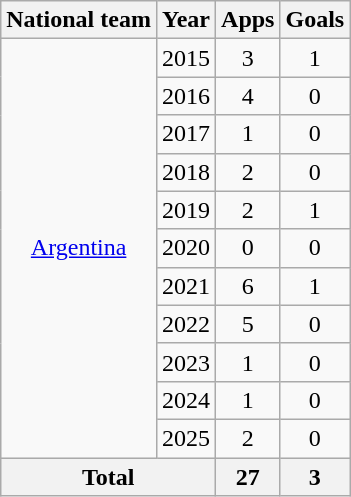<table class="wikitable" style="text-align:center">
<tr>
<th>National team</th>
<th>Year</th>
<th>Apps</th>
<th>Goals</th>
</tr>
<tr>
<td rowspan="11"><a href='#'>Argentina</a></td>
<td>2015</td>
<td>3</td>
<td>1</td>
</tr>
<tr>
<td>2016</td>
<td>4</td>
<td>0</td>
</tr>
<tr>
<td>2017</td>
<td>1</td>
<td>0</td>
</tr>
<tr>
<td>2018</td>
<td>2</td>
<td>0</td>
</tr>
<tr>
<td>2019</td>
<td>2</td>
<td>1</td>
</tr>
<tr>
<td>2020</td>
<td>0</td>
<td>0</td>
</tr>
<tr>
<td>2021</td>
<td>6</td>
<td>1</td>
</tr>
<tr>
<td>2022</td>
<td>5</td>
<td>0</td>
</tr>
<tr>
<td>2023</td>
<td>1</td>
<td>0</td>
</tr>
<tr>
<td>2024</td>
<td>1</td>
<td>0</td>
</tr>
<tr>
<td>2025</td>
<td>2</td>
<td>0</td>
</tr>
<tr>
<th colspan="2">Total</th>
<th>27</th>
<th>3</th>
</tr>
</table>
